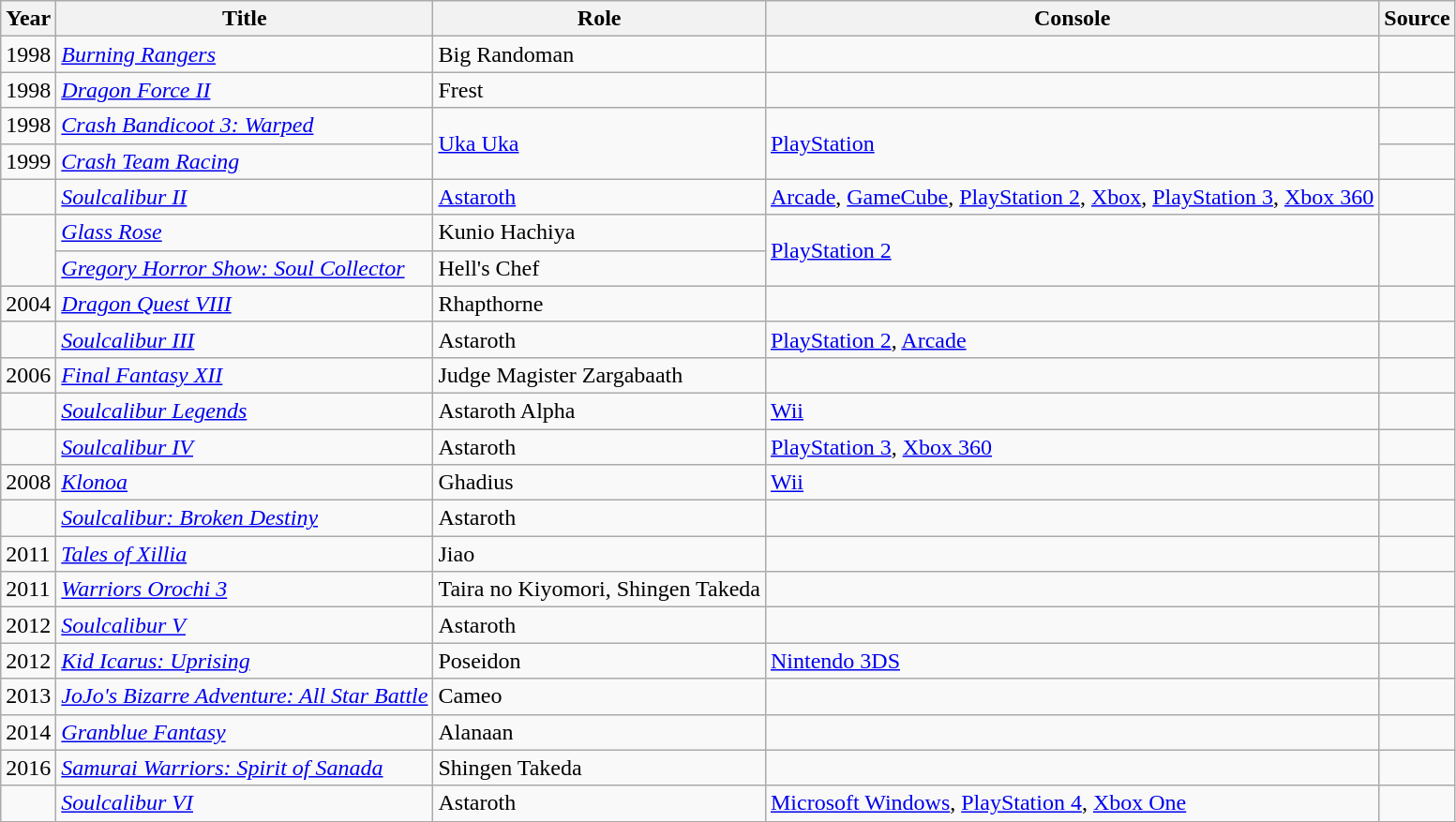<table class="wikitable sortable">
<tr>
<th>Year</th>
<th>Title</th>
<th>Role</th>
<th>Console</th>
<th>Source</th>
</tr>
<tr>
<td>1998</td>
<td><em><a href='#'>Burning Rangers</a></em></td>
<td>Big Randoman</td>
<td></td>
<td></td>
</tr>
<tr>
<td>1998</td>
<td><em><a href='#'>Dragon Force II</a></em></td>
<td>Frest</td>
<td></td>
<td></td>
</tr>
<tr>
<td>1998</td>
<td><em><a href='#'>Crash Bandicoot 3: Warped</a></em></td>
<td rowspan="2"><a href='#'>Uka Uka</a></td>
<td rowspan="2"><a href='#'>PlayStation</a></td>
<td></td>
</tr>
<tr>
<td>1999</td>
<td><em><a href='#'>Crash Team Racing</a></em></td>
<td></td>
</tr>
<tr>
<td></td>
<td><em><a href='#'>Soulcalibur II</a></em></td>
<td><a href='#'>Astaroth</a></td>
<td><a href='#'>Arcade</a>, <a href='#'>GameCube</a>, <a href='#'>PlayStation 2</a>, <a href='#'>Xbox</a>, <a href='#'>PlayStation 3</a>, <a href='#'>Xbox 360</a></td>
<td></td>
</tr>
<tr>
<td rowspan="2"></td>
<td><em><a href='#'>Glass Rose</a></em></td>
<td>Kunio Hachiya</td>
<td rowspan="2"><a href='#'>PlayStation 2</a></td>
<td rowspan="2"></td>
</tr>
<tr>
<td><em><a href='#'>Gregory Horror Show: Soul Collector</a></em></td>
<td>Hell's Chef</td>
</tr>
<tr>
<td>2004</td>
<td><em><a href='#'>Dragon Quest VIII</a></em></td>
<td>Rhapthorne</td>
<td></td>
<td></td>
</tr>
<tr>
<td></td>
<td><em><a href='#'>Soulcalibur III</a></em></td>
<td>Astaroth</td>
<td><a href='#'>PlayStation 2</a>, <a href='#'>Arcade</a></td>
<td></td>
</tr>
<tr>
<td>2006</td>
<td><em><a href='#'>Final Fantasy XII</a></em></td>
<td>Judge Magister Zargabaath</td>
<td></td>
<td></td>
</tr>
<tr>
<td></td>
<td><em><a href='#'>Soulcalibur Legends</a></em></td>
<td>Astaroth Alpha</td>
<td><a href='#'>Wii</a></td>
<td></td>
</tr>
<tr>
<td></td>
<td><em><a href='#'>Soulcalibur IV</a></em></td>
<td>Astaroth</td>
<td><a href='#'>PlayStation 3</a>, <a href='#'>Xbox 360</a></td>
<td></td>
</tr>
<tr>
<td>2008</td>
<td><em><a href='#'>Klonoa</a></em></td>
<td>Ghadius</td>
<td><a href='#'>Wii</a></td>
<td></td>
</tr>
<tr>
<td></td>
<td><em><a href='#'>Soulcalibur: Broken Destiny</a></em></td>
<td>Astaroth</td>
<td></td>
<td></td>
</tr>
<tr>
<td>2011</td>
<td><em><a href='#'>Tales of Xillia</a></em></td>
<td>Jiao</td>
<td></td>
<td></td>
</tr>
<tr>
<td>2011</td>
<td><em><a href='#'>Warriors Orochi 3</a></em></td>
<td>Taira no Kiyomori, Shingen Takeda</td>
<td></td>
<td></td>
</tr>
<tr>
<td>2012</td>
<td><em><a href='#'>Soulcalibur V</a></em></td>
<td>Astaroth</td>
<td></td>
<td></td>
</tr>
<tr>
<td>2012</td>
<td><em><a href='#'>Kid Icarus: Uprising</a></em></td>
<td>Poseidon</td>
<td><a href='#'>Nintendo 3DS</a></td>
<td></td>
</tr>
<tr>
<td>2013</td>
<td><em><a href='#'>JoJo's Bizarre Adventure: All Star Battle</a></em></td>
<td>Cameo</td>
<td></td>
<td></td>
</tr>
<tr>
<td>2014</td>
<td><em><a href='#'>Granblue Fantasy</a></em></td>
<td>Alanaan</td>
<td></td>
<td></td>
</tr>
<tr>
<td>2016</td>
<td><em><a href='#'>Samurai Warriors: Spirit of Sanada</a></em></td>
<td>Shingen Takeda</td>
<td></td>
<td></td>
</tr>
<tr>
<td></td>
<td><em><a href='#'>Soulcalibur VI</a></em></td>
<td>Astaroth</td>
<td><a href='#'>Microsoft Windows</a>, <a href='#'>PlayStation 4</a>, <a href='#'>Xbox One</a></td>
<td></td>
</tr>
<tr>
</tr>
</table>
